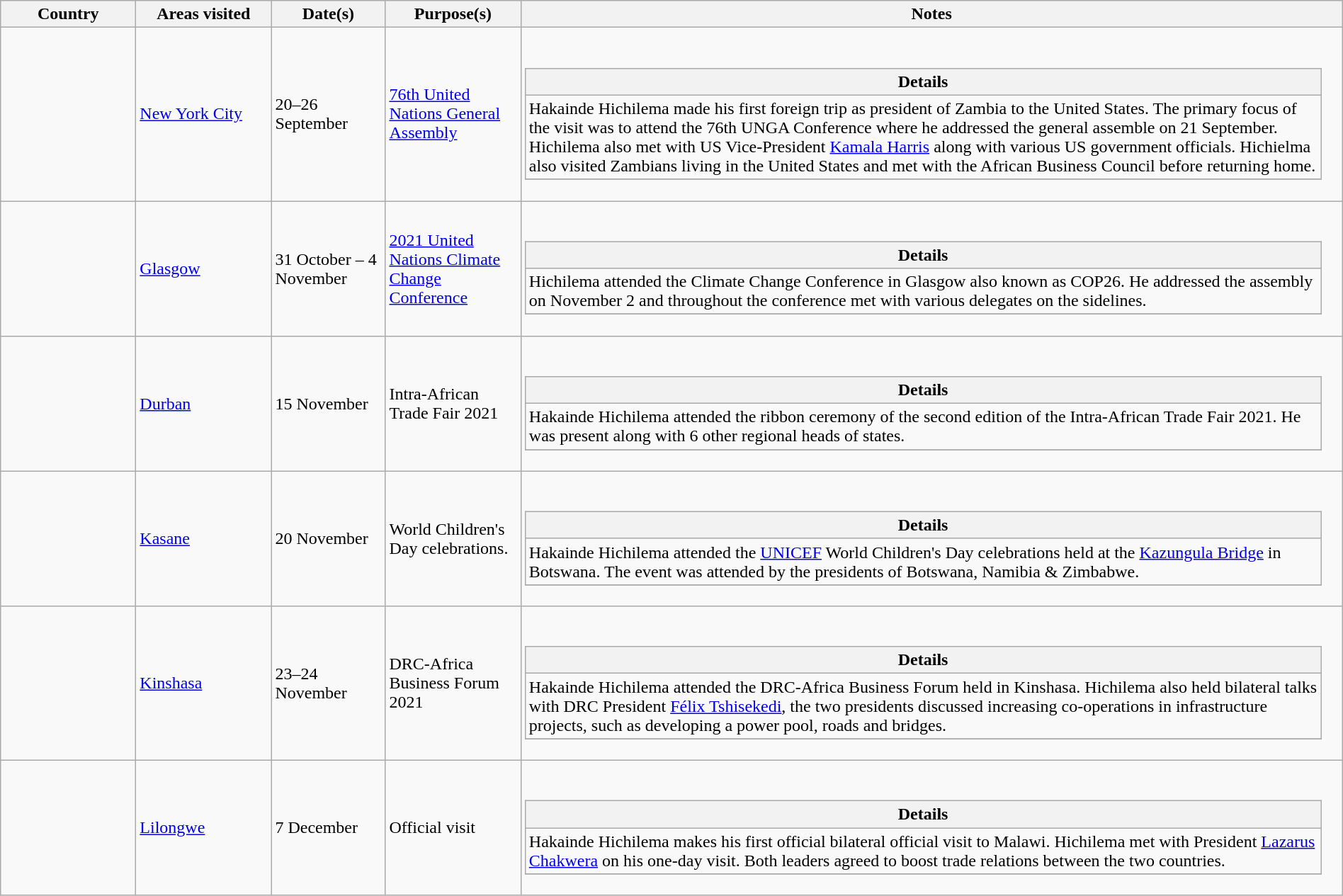<table class="wikitable outercollapse sortable" style="margin: 1em auto 1em auto">
<tr>
<th width="120">Country</th>
<th width="120">Areas visited</th>
<th width="100">Date(s)</th>
<th width="120">Purpose(s)</th>
<th>Notes</th>
</tr>
<tr>
<td></td>
<td><a href='#'>New York City</a></td>
<td>20–26 September</td>
<td><a href='#'>76th United Nations General Assembly</a></td>
<td><br><table class="wikitable collapsible innercollapse">
<tr>
<th>Details</th>
</tr>
<tr>
<td>Hakainde Hichilema made his first foreign trip as president of Zambia to the United States. The primary focus of the visit was to attend the 76th UNGA Conference where he addressed the general assemble on 21 September. Hichilema also met with US Vice-President <a href='#'>Kamala Harris</a> along with various US government officials. Hichielma also visited Zambians living in the United States and met with the African Business Council before returning home.</td>
</tr>
<tr>
</tr>
</table>
</td>
</tr>
<tr>
<td></td>
<td><a href='#'>Glasgow</a></td>
<td>31 October – 4 November</td>
<td><a href='#'>2021 United Nations Climate Change Conference</a></td>
<td><br><table class="wikitable collapsible innercollapse">
<tr>
<th>Details</th>
</tr>
<tr>
<td>Hichilema attended the Climate Change Conference in Glasgow also known as COP26. He addressed the assembly on November 2 and throughout the conference met with various delegates on the sidelines.</td>
</tr>
<tr>
</tr>
</table>
</td>
</tr>
<tr>
<td></td>
<td><a href='#'>Durban</a></td>
<td>15 November</td>
<td>Intra-African Trade Fair 2021</td>
<td><br><table class="wikitable collapsible innercollapse">
<tr>
<th>Details</th>
</tr>
<tr>
<td>Hakainde Hichilema attended the ribbon ceremony of the second edition of the Intra-African Trade Fair 2021. He was present along with 6 other regional heads of states.</td>
</tr>
<tr>
</tr>
</table>
</td>
</tr>
<tr>
<td></td>
<td><a href='#'>Kasane</a></td>
<td>20 November</td>
<td>World Children's Day celebrations.</td>
<td><br><table class="wikitable collapsible innercollapse">
<tr>
<th>Details</th>
</tr>
<tr>
<td>Hakainde Hichilema attended the <a href='#'>UNICEF</a> World Children's Day celebrations held at the <a href='#'>Kazungula Bridge</a> in Botswana. The event was attended by the presidents of Botswana, Namibia & Zimbabwe.</td>
</tr>
<tr>
</tr>
</table>
</td>
</tr>
<tr>
<td></td>
<td><a href='#'>Kinshasa</a></td>
<td>23–24 November</td>
<td>DRC-Africa Business Forum 2021</td>
<td><br><table class="wikitable collapsible innercollapse">
<tr>
<th>Details</th>
</tr>
<tr>
<td>Hakainde Hichilema attended the DRC-Africa Business Forum held in Kinshasa. Hichilema also held bilateral talks with DRC President <a href='#'>Félix Tshisekedi</a>, the two presidents discussed increasing co-operations in infrastructure projects, such as developing a power pool, roads and bridges.</td>
</tr>
<tr>
</tr>
</table>
</td>
</tr>
<tr>
<td></td>
<td><a href='#'>Lilongwe</a></td>
<td>7 December</td>
<td>Official visit</td>
<td><br><table class="wikitable collapsible innercollapse">
<tr>
<th>Details</th>
</tr>
<tr>
<td>Hakainde Hichilema makes his first official bilateral official visit to Malawi. Hichilema met with President <a href='#'>Lazarus Chakwera</a> on his one-day visit. Both leaders agreed to boost trade relations between the two countries.</td>
</tr>
<tr>
</tr>
</table>
</td>
</tr>
</table>
